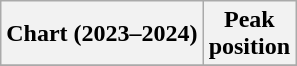<table class="wikitable sortable plainrowheaders" style="text-align:center">
<tr>
<th scope="col">Chart (2023–2024)</th>
<th scope="col">Peak<br>position</th>
</tr>
<tr>
</tr>
</table>
